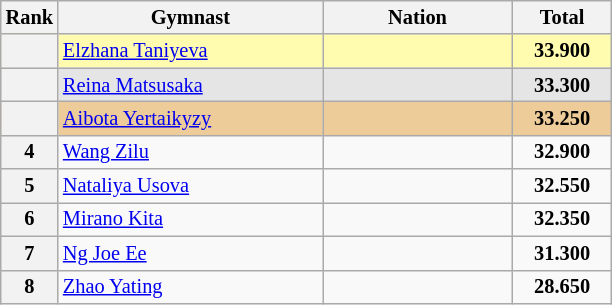<table class="wikitable sortable" style="text-align:center; font-size:85%">
<tr>
<th scope="col" style="width:20px;">Rank</th>
<th ! scope="col" style="width:170px;">Gymnast</th>
<th ! scope="col" style="width:120px;">Nation</th>
<th ! scope="col" style="width:60px;">Total</th>
</tr>
<tr bgcolor=fffcaf>
<th scope=row></th>
<td align=left><a href='#'>Elzhana Taniyeva</a></td>
<td style="text-align:left;"></td>
<td><strong>33.900</strong></td>
</tr>
<tr bgcolor=e5e5e5>
<th scope=row></th>
<td align=left><a href='#'>Reina Matsusaka</a></td>
<td style="text-align:left;"></td>
<td><strong>33.300</strong></td>
</tr>
<tr bgcolor=eecc99>
<th scope=row></th>
<td align=left><a href='#'>Aibota Yertaikyzy</a></td>
<td style="text-align:left;"></td>
<td><strong>33.250</strong></td>
</tr>
<tr>
<th scope=row>4</th>
<td align=left><a href='#'>Wang Zilu</a></td>
<td style="text-align:left;"></td>
<td><strong>32.900</strong></td>
</tr>
<tr>
<th scope=row>5</th>
<td align=left><a href='#'>Nataliya Usova</a></td>
<td style="text-align:left;"></td>
<td><strong>32.550</strong></td>
</tr>
<tr>
<th scope=row>6</th>
<td align=left><a href='#'>Mirano Kita</a></td>
<td style="text-align:left;"></td>
<td><strong>32.350</strong></td>
</tr>
<tr>
<th scope=row>7</th>
<td align=left><a href='#'>Ng Joe Ee</a></td>
<td style="text-align:left;"></td>
<td><strong>31.300</strong></td>
</tr>
<tr>
<th scope=row>8</th>
<td align=left><a href='#'>Zhao Yating</a></td>
<td style="text-align:left;"></td>
<td><strong>28.650</strong></td>
</tr>
</table>
